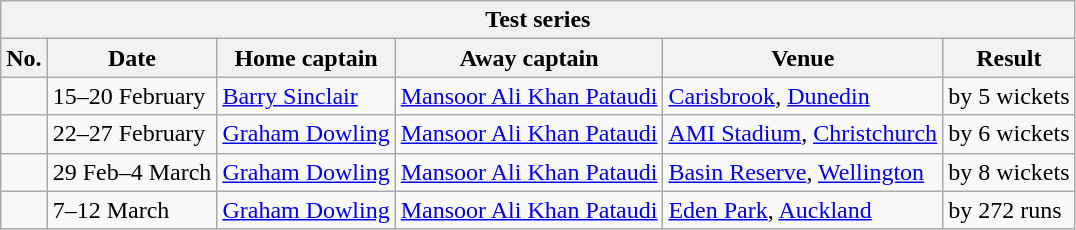<table class="wikitable">
<tr>
<th colspan="9">Test series</th>
</tr>
<tr>
<th>No.</th>
<th>Date</th>
<th>Home captain</th>
<th>Away captain</th>
<th>Venue</th>
<th>Result</th>
</tr>
<tr>
<td></td>
<td>15–20 February</td>
<td><a href='#'>Barry Sinclair</a></td>
<td><a href='#'>Mansoor Ali Khan Pataudi</a></td>
<td><a href='#'>Carisbrook</a>, <a href='#'>Dunedin</a></td>
<td> by 5 wickets</td>
</tr>
<tr>
<td></td>
<td>22–27 February</td>
<td><a href='#'>Graham Dowling</a></td>
<td><a href='#'>Mansoor Ali Khan Pataudi</a></td>
<td><a href='#'>AMI Stadium</a>, <a href='#'>Christchurch</a></td>
<td> by 6 wickets</td>
</tr>
<tr>
<td></td>
<td>29 Feb–4 March</td>
<td><a href='#'>Graham Dowling</a></td>
<td><a href='#'>Mansoor Ali Khan Pataudi</a></td>
<td><a href='#'>Basin Reserve</a>, <a href='#'>Wellington</a></td>
<td> by 8 wickets</td>
</tr>
<tr>
<td></td>
<td>7–12 March</td>
<td><a href='#'>Graham Dowling</a></td>
<td><a href='#'>Mansoor Ali Khan Pataudi</a></td>
<td><a href='#'>Eden Park</a>, <a href='#'>Auckland</a></td>
<td> by 272 runs</td>
</tr>
</table>
